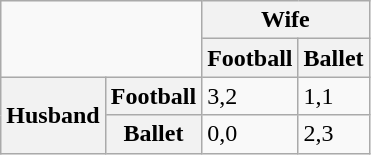<table class="wikitable defaultcenter">
<tr>
<td colspan="2" rowspan="2"></td>
<th colspan="2">Wife</th>
</tr>
<tr>
<th>Football</th>
<th>Ballet</th>
</tr>
<tr>
<th rowspan="2">Husband</th>
<th>Football</th>
<td>3,2</td>
<td>1,1</td>
</tr>
<tr>
<th>Ballet</th>
<td>0,0</td>
<td>2,3</td>
</tr>
</table>
